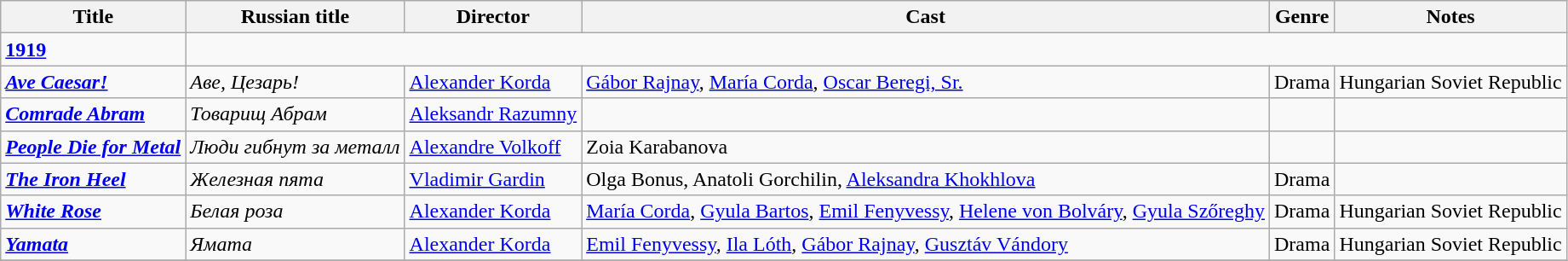<table class="wikitable">
<tr>
<th>Title</th>
<th>Russian title</th>
<th>Director</th>
<th>Cast</th>
<th>Genre</th>
<th>Notes</th>
</tr>
<tr>
<td><strong><a href='#'>1919</a></strong></td>
</tr>
<tr>
<td><strong><em><a href='#'>Ave Caesar!</a></em></strong></td>
<td><em>Аве, Цезарь!</em></td>
<td><a href='#'>Alexander Korda</a></td>
<td><a href='#'>Gábor Rajnay</a>, <a href='#'>María Corda</a>, <a href='#'>Oscar Beregi, Sr.</a></td>
<td>Drama</td>
<td>Hungarian Soviet Republic</td>
</tr>
<tr>
<td><strong><em><a href='#'>Comrade Abram</a></em></strong></td>
<td><em>Товарищ Абрам</em></td>
<td><a href='#'>Aleksandr Razumny</a></td>
<td></td>
<td></td>
<td></td>
</tr>
<tr>
<td><strong><em><a href='#'>People Die for Metal</a></em></strong></td>
<td><em>Люди гибнут за металл</em></td>
<td><a href='#'>Alexandre Volkoff</a></td>
<td>Zoia Karabanova</td>
<td></td>
<td></td>
</tr>
<tr>
<td><strong><em><a href='#'>The Iron Heel</a></em></strong></td>
<td><em>Железная пята</em></td>
<td><a href='#'>Vladimir Gardin</a></td>
<td>Olga Bonus, Anatoli Gorchilin, <a href='#'>Aleksandra Khokhlova</a></td>
<td>Drama</td>
<td></td>
</tr>
<tr>
<td><strong><em><a href='#'>White Rose</a></em></strong></td>
<td><em>Белая роза</em></td>
<td><a href='#'>Alexander Korda</a></td>
<td><a href='#'>María Corda</a>, <a href='#'>Gyula Bartos</a>, <a href='#'>Emil Fenyvessy</a>, <a href='#'>Helene von Bolváry</a>, <a href='#'>Gyula Szőreghy</a></td>
<td>Drama</td>
<td>Hungarian Soviet Republic</td>
</tr>
<tr>
<td><strong><em><a href='#'>Yamata</a></em></strong></td>
<td><em>Ямата</em></td>
<td><a href='#'>Alexander Korda</a></td>
<td><a href='#'>Emil Fenyvessy</a>, <a href='#'>Ila Lóth</a>, <a href='#'>Gábor Rajnay</a>, <a href='#'>Gusztáv Vándory</a></td>
<td>Drama</td>
<td>Hungarian Soviet Republic</td>
</tr>
<tr>
</tr>
</table>
